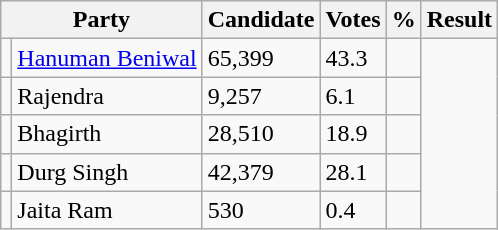<table class="wikitable">
<tr>
<th colspan=2>Party</th>
<th>Candidate</th>
<th>Votes</th>
<th>%</th>
<th>Result</th>
</tr>
<tr>
<td></td>
<td><a href='#'>Hanuman Beniwal</a></td>
<td>65,399</td>
<td>43.3</td>
<td></td>
</tr>
<tr>
<td></td>
<td>Rajendra</td>
<td>9,257</td>
<td>6.1</td>
<td></td>
</tr>
<tr>
<td></td>
<td>Bhagirth</td>
<td>28,510</td>
<td>18.9</td>
<td></td>
</tr>
<tr>
<td></td>
<td>Durg Singh</td>
<td>42,379</td>
<td>28.1</td>
<td></td>
</tr>
<tr>
<td></td>
<td>Jaita Ram</td>
<td>530</td>
<td>0.4</td>
<td></td>
</tr>
</table>
